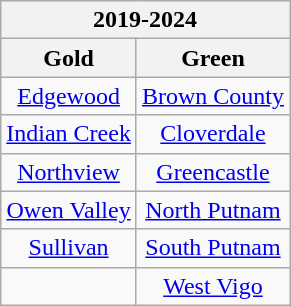<table class="wikitable" style="text-align:center">
<tr>
<th colspan="2">2019-2024</th>
</tr>
<tr>
<th>Gold</th>
<th>Green</th>
</tr>
<tr>
<td><a href='#'>Edgewood</a></td>
<td><a href='#'>Brown County</a></td>
</tr>
<tr>
<td><a href='#'>Indian Creek</a></td>
<td><a href='#'>Cloverdale</a></td>
</tr>
<tr>
<td><a href='#'>Northview</a></td>
<td><a href='#'>Greencastle</a></td>
</tr>
<tr>
<td><a href='#'>Owen Valley</a></td>
<td [North Putnam High School><a href='#'>North Putnam</a></td>
</tr>
<tr>
<td><a href='#'>Sullivan</a></td>
<td><a href='#'>South Putnam</a></td>
</tr>
<tr>
<td></td>
<td [West Vigo High School (Indiana)><a href='#'>West Vigo</a></td>
</tr>
</table>
